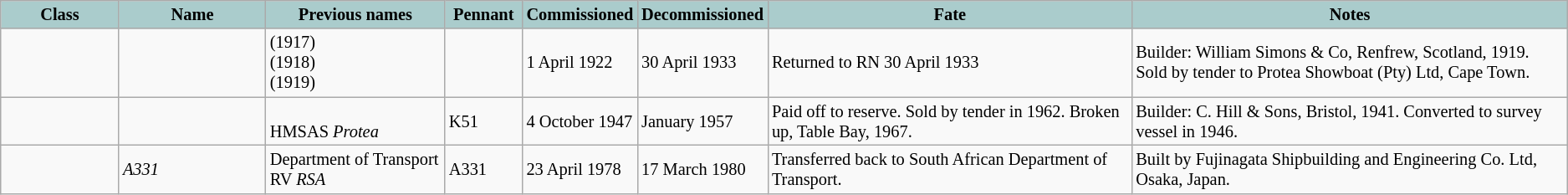<table class="wikitable sortable" style="font-style: normal; font-size: 85%">
<tr>
<th style="width:8%; background-color:#aacccc">Class</th>
<th style="width:10%; background-color:#aacccc">Name</th>
<th class=unsortable style="width:12%; background-color:#aacccc">Previous names</th>
<th style="width:5%; background-color:#aacccc">Pennant</th>
<th style="width:5%; background-color:#aacccc">Commissioned</th>
<th style="width:5%; background-color:#aacccc">Decommissioned</th>
<th class=unsortable style="width:25%; background-color:#aacccc">Fate</th>
<th class=unsortable style="width:30%; background-color:#aacccc">Notes</th>
</tr>
<tr>
<td></td>
<td></td>
<td> (1917)<br> (1918)<br> (1919)</td>
<td></td>
<td>1 April 1922</td>
<td>30 April 1933</td>
<td>Returned to RN 30 April 1933</td>
<td>Builder: William Simons & Co, Renfrew, Scotland, 1919.  Sold by tender to Protea Showboat (Pty) Ltd, Cape Town.</td>
</tr>
<tr>
<td></td>
<td></td>
<td><br>HMSAS <em>Protea</em></td>
<td>K51</td>
<td>4 October 1947</td>
<td>January 1957</td>
<td>Paid off to reserve.  Sold by tender in 1962.  Broken up, Table Bay, 1967.</td>
<td>Builder: C. Hill & Sons, Bristol, 1941.  Converted to survey vessel in 1946.</td>
</tr>
<tr>
<td></td>
<td><em>A331</em></td>
<td>Department of Transport<br>RV <em>RSA</em></td>
<td>A331</td>
<td>23 April 1978</td>
<td>17 March 1980</td>
<td>Transferred back to South African Department of Transport.</td>
<td>Built by Fujinagata Shipbuilding and Engineering Co. Ltd, Osaka, Japan.</td>
</tr>
</table>
